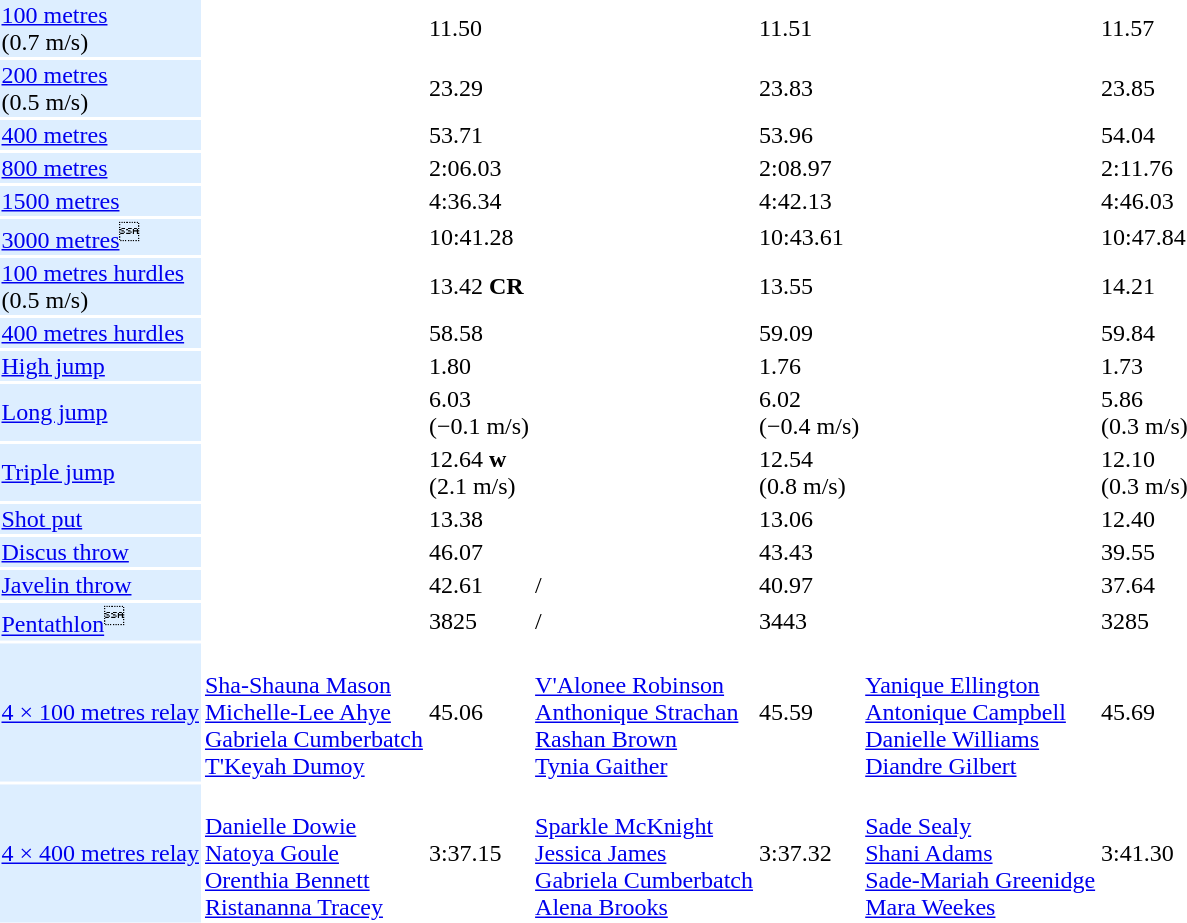<table>
<tr>
<td style="background:#def;"><a href='#'>100 metres</a> <br> (0.7 m/s)</td>
<td></td>
<td>11.50</td>
<td></td>
<td>11.51</td>
<td></td>
<td>11.57</td>
</tr>
<tr>
<td style="background:#def;"><a href='#'>200 metres</a> <br> (0.5 m/s)</td>
<td></td>
<td>23.29</td>
<td></td>
<td>23.83</td>
<td></td>
<td>23.85</td>
</tr>
<tr>
<td style="background:#def;"><a href='#'>400 metres</a></td>
<td></td>
<td>53.71</td>
<td></td>
<td>53.96</td>
<td></td>
<td>54.04</td>
</tr>
<tr>
<td bgcolor = DDEEFF><a href='#'>800 metres</a></td>
<td></td>
<td>2:06.03</td>
<td></td>
<td>2:08.97</td>
<td></td>
<td>2:11.76</td>
</tr>
<tr>
<td bgcolor = DDEEFF><a href='#'>1500 metres</a></td>
<td></td>
<td>4:36.34</td>
<td></td>
<td>4:42.13</td>
<td></td>
<td>4:46.03</td>
</tr>
<tr>
<td bgcolor = DDEEFF><a href='#'>3000 metres</a><sup></sup></td>
<td></td>
<td>10:41.28</td>
<td></td>
<td>10:43.61</td>
<td></td>
<td>10:47.84</td>
</tr>
<tr>
<td bgcolor = DDEEFF><a href='#'>100 metres hurdles</a> <br> (0.5 m/s)</td>
<td></td>
<td>13.42 <strong>CR</strong></td>
<td></td>
<td>13.55</td>
<td></td>
<td>14.21</td>
</tr>
<tr>
<td bgcolor = DDEEFF><a href='#'>400 metres hurdles</a></td>
<td></td>
<td>58.58</td>
<td></td>
<td>59.09</td>
<td></td>
<td>59.84</td>
</tr>
<tr>
<td bgcolor = DDEEFF><a href='#'>High jump</a></td>
<td></td>
<td>1.80</td>
<td></td>
<td>1.76</td>
<td></td>
<td>1.73</td>
</tr>
<tr>
<td bgcolor = DDEEFF><a href='#'>Long jump</a></td>
<td></td>
<td>6.03 <br> (−0.1 m/s)</td>
<td></td>
<td>6.02 <br> (−0.4 m/s)</td>
<td></td>
<td>5.86 <br> (0.3 m/s)</td>
</tr>
<tr>
<td bgcolor = DDEEFF><a href='#'>Triple jump</a></td>
<td></td>
<td>12.64 <strong>w</strong> <br> (2.1 m/s)</td>
<td></td>
<td>12.54 <br> (0.8 m/s)</td>
<td></td>
<td>12.10 <br> (0.3 m/s)</td>
</tr>
<tr>
<td bgcolor = DDEEFF><a href='#'>Shot put</a></td>
<td></td>
<td>13.38</td>
<td></td>
<td>13.06</td>
<td></td>
<td>12.40</td>
</tr>
<tr>
<td bgcolor = DDEEFF><a href='#'>Discus throw</a></td>
<td></td>
<td>46.07</td>
<td></td>
<td>43.43</td>
<td></td>
<td>39.55</td>
</tr>
<tr>
<td bgcolor = DDEEFF><a href='#'>Javelin throw</a></td>
<td></td>
<td>42.61</td>
<td>/</td>
<td>40.97</td>
<td></td>
<td>37.64</td>
</tr>
<tr>
<td bgcolor = DDEEFF><a href='#'>Pentathlon</a><sup></sup></td>
<td></td>
<td>3825</td>
<td>/</td>
<td>3443</td>
<td></td>
<td>3285</td>
</tr>
<tr>
<td style="background:#def;"><a href='#'>4 × 100 metres relay</a></td>
<td>  <br> <a href='#'>Sha-Shauna Mason</a> <br> <a href='#'>Michelle-Lee Ahye</a> <br> <a href='#'>Gabriela Cumberbatch</a> <br> <a href='#'>T'Keyah Dumoy</a></td>
<td>45.06</td>
<td>  <br> <a href='#'>V'Alonee Robinson</a> <br> <a href='#'>Anthonique Strachan</a> <br> <a href='#'>Rashan Brown</a> <br> <a href='#'>Tynia Gaither</a></td>
<td>45.59</td>
<td>  <br> <a href='#'>Yanique Ellington</a> <br> <a href='#'>Antonique Campbell</a> <br> <a href='#'>Danielle Williams</a> <br> <a href='#'>Diandre Gilbert</a></td>
<td>45.69</td>
</tr>
<tr>
<td style="background:#def;"><a href='#'>4 × 400 metres relay</a></td>
<td>  <br> <a href='#'>Danielle Dowie</a> <br> <a href='#'>Natoya Goule</a> <br> <a href='#'>Orenthia Bennett</a> <br> <a href='#'>Ristananna Tracey</a></td>
<td>3:37.15</td>
<td>  <br> <a href='#'>Sparkle McKnight</a> <br> <a href='#'>Jessica James</a> <br> <a href='#'>Gabriela Cumberbatch</a> <br> <a href='#'>Alena Brooks</a></td>
<td>3:37.32</td>
<td>  <br> <a href='#'>Sade Sealy</a> <br> <a href='#'>Shani Adams</a> <br> <a href='#'>Sade-Mariah Greenidge</a> <br> <a href='#'>Mara Weekes</a></td>
<td>3:41.30</td>
</tr>
</table>
